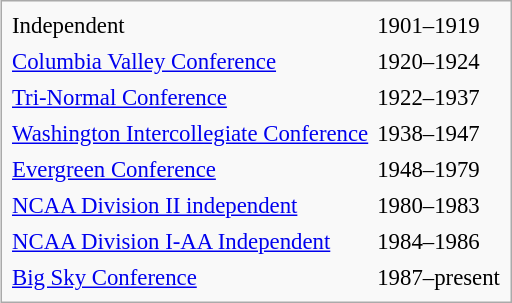<table class="infobox" cellpadding="2" cellspacing="2" style="font-size: 95%;">
<tr>
<td>Independent</td>
<td>1901–1919</td>
</tr>
<tr>
<td><a href='#'>Columbia Valley Conference</a></td>
<td>1920–1924</td>
</tr>
<tr>
<td><a href='#'>Tri-Normal Conference</a></td>
<td>1922–1937</td>
</tr>
<tr>
<td><a href='#'>Washington Intercollegiate Conference</a></td>
<td>1938–1947</td>
</tr>
<tr>
<td><a href='#'>Evergreen Conference</a></td>
<td>1948–1979</td>
</tr>
<tr>
<td><a href='#'>NCAA Division II independent</a></td>
<td>1980–1983</td>
</tr>
<tr>
<td><a href='#'>NCAA Division I-AA Independent</a></td>
<td>1984–1986</td>
</tr>
<tr>
<td><a href='#'>Big Sky Conference</a></td>
<td>1987–present</td>
</tr>
</table>
